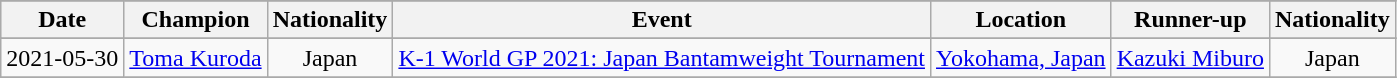<table class="wikitable" style="text-align:center">
<tr>
</tr>
<tr bgcolor="#dddddd">
<th>Date</th>
<th>Champion</th>
<th>Nationality</th>
<th>Event</th>
<th>Location</th>
<th>Runner-up</th>
<th>Nationality</th>
</tr>
<tr>
</tr>
<tr>
<td>2021-05-30</td>
<td><a href='#'>Toma Kuroda</a></td>
<td> Japan</td>
<td><a href='#'>K-1 World GP 2021: Japan Bantamweight Tournament</a></td>
<td><a href='#'>Yokohama, Japan</a></td>
<td><a href='#'>Kazuki Miburo</a></td>
<td> Japan</td>
</tr>
<tr>
</tr>
</table>
